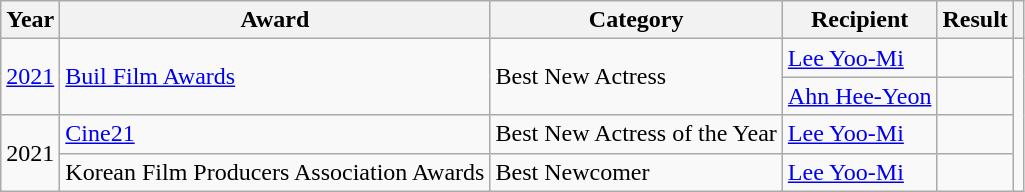<table class="wikitable">
<tr>
<th>Year</th>
<th>Award</th>
<th>Category</th>
<th>Recipient</th>
<th>Result</th>
<th></th>
</tr>
<tr>
<td rowspan="2"><a href='#'>2021</a></td>
<td rowspan="2"><a href='#'>Buil Film Awards</a></td>
<td rowspan="2">Best New Actress</td>
<td><a href='#'>Lee Yoo-Mi</a></td>
<td></td>
<td rowspan="4"></td>
</tr>
<tr>
<td><a href='#'>Ahn Hee-Yeon</a></td>
<td></td>
</tr>
<tr>
<td rowspan="2">2021</td>
<td><a href='#'>Cine21</a></td>
<td>Best New Actress of the Year</td>
<td><a href='#'>Lee Yoo-Mi</a></td>
<td></td>
</tr>
<tr>
<td>Korean Film Producers Association Awards</td>
<td>Best Newcomer</td>
<td><a href='#'>Lee Yoo-Mi</a></td>
<td></td>
</tr>
</table>
